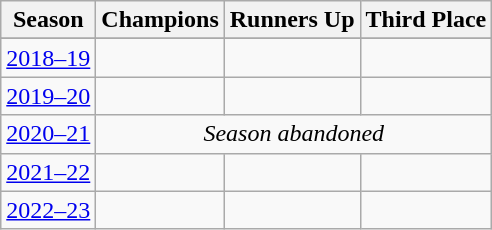<table class="wikitable">
<tr>
<th>Season</th>
<th>Champions</th>
<th>Runners Up</th>
<th>Third Place</th>
</tr>
<tr>
</tr>
<tr>
<td><a href='#'>2018–19</a></td>
<td></td>
<td></td>
<td></td>
</tr>
<tr>
<td><a href='#'>2019–20</a></td>
<td></td>
<td></td>
<td></td>
</tr>
<tr>
<td><a href='#'>2020–21</a></td>
<td colspan=3 align="center"><em>Season abandoned</em></td>
</tr>
<tr>
<td><a href='#'>2021–22</a></td>
<td></td>
<td></td>
<td></td>
</tr>
<tr>
<td><a href='#'>2022–23</a></td>
<td></td>
<td></td>
<td></td>
</tr>
</table>
